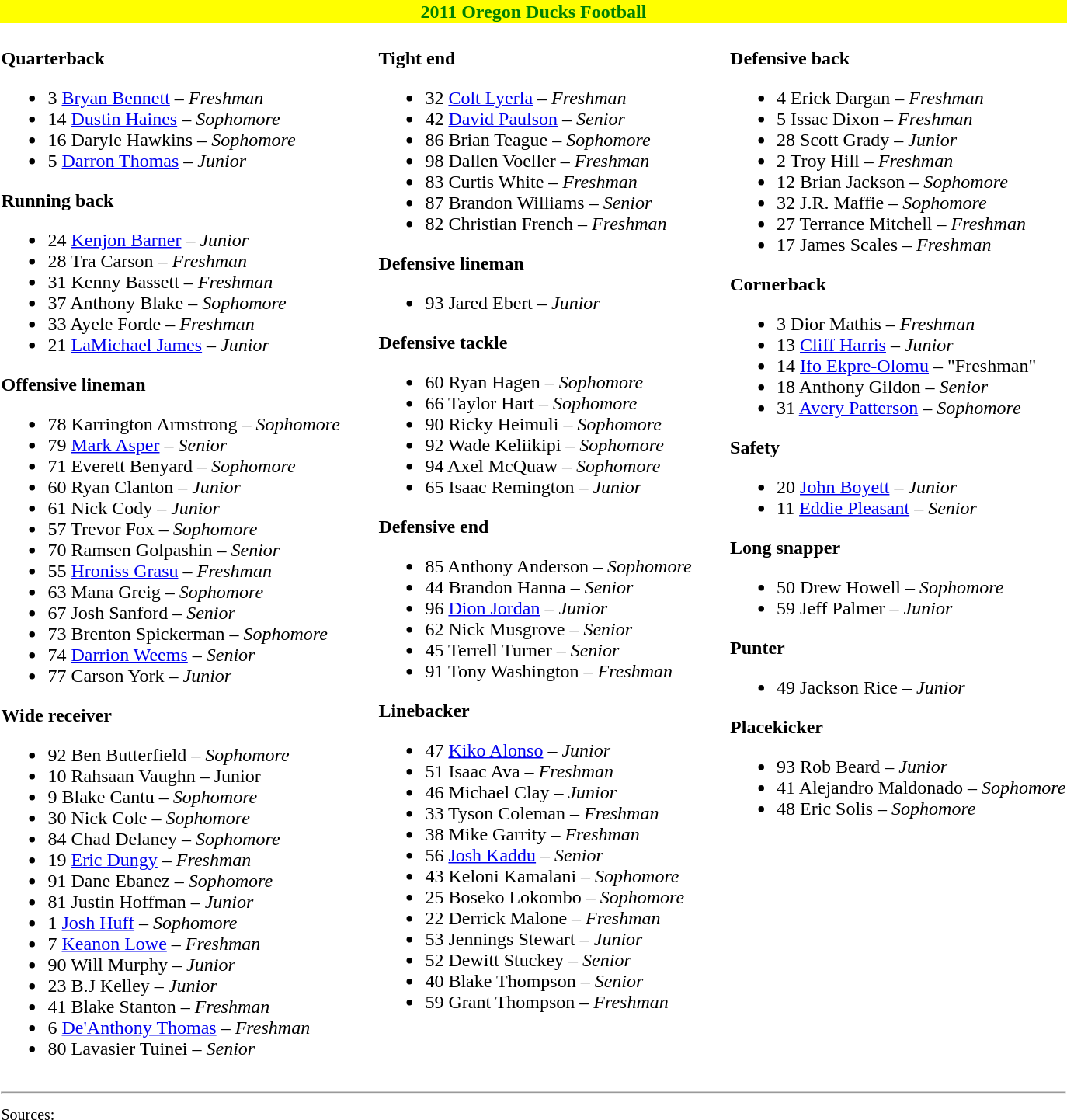<table class="toccolours" style="text-align: left;">
<tr>
<td colspan=11 style="color:#008000;background:#FFFF00; text-align: center"><strong>2011 Oregon Ducks Football</strong></td>
</tr>
<tr>
<td valign="top"><br><strong>Quarterback</strong><ul><li>3   <a href='#'>Bryan Bennett</a> – <em> Freshman</em></li><li>14  <a href='#'>Dustin Haines</a> – <em>Sophomore</em></li><li>16  Daryle Hawkins – <em>Sophomore</em></li><li>5   <a href='#'>Darron Thomas</a> – <em>Junior</em></li></ul><strong>Running back</strong><ul><li>24  <a href='#'>Kenjon Barner</a> – <em>Junior</em></li><li>28  Tra Carson – <em>Freshman</em></li><li>31  Kenny Bassett – <em> Freshman</em></li><li>37  Anthony Blake – <em>Sophomore</em></li><li>33  Ayele Forde – <em> Freshman</em></li><li>21  <a href='#'>LaMichael James</a> – <em>Junior</em></li></ul><strong>Offensive lineman</strong><ul><li>78  Karrington Armstrong – <em>Sophomore</em></li><li>79  <a href='#'>Mark Asper</a> – <em>Senior</em></li><li>71  Everett Benyard – <em>Sophomore</em></li><li>60  Ryan Clanton – <em>Junior</em></li><li>61  Nick Cody – <em>Junior</em></li><li>57  Trevor Fox – <em>Sophomore</em></li><li>70  Ramsen Golpashin – <em>Senior</em></li><li>55  <a href='#'>Hroniss Grasu</a> – <em> Freshman</em></li><li>63  Mana Greig – <em>Sophomore</em></li><li>67  Josh Sanford – <em>Senior</em></li><li>73  Brenton Spickerman – <em>Sophomore</em></li><li>74  <a href='#'>Darrion Weems</a> – <em>Senior</em></li><li>77  Carson York – <em>Junior</em></li></ul><strong>Wide receiver</strong><ul><li>92  Ben Butterfield – <em>Sophomore</em></li><li>10 Rahsaan Vaughn – Junior</li><li>9   Blake Cantu – <em>Sophomore</em></li><li>30  Nick Cole – <em>Sophomore</em></li><li>84  Chad Delaney – <em>Sophomore</em></li><li>19  <a href='#'>Eric Dungy</a> – <em> Freshman</em></li><li>91  Dane Ebanez – <em>Sophomore</em></li><li>81  Justin Hoffman – <em>Junior</em></li><li>1   <a href='#'>Josh Huff</a> – <em>Sophomore</em></li><li>7   <a href='#'>Keanon Lowe</a> – <em> Freshman</em></li><li>90  Will Murphy – <em>Junior</em></li><li>23  B.J Kelley – <em>Junior</em></li><li>41  Blake Stanton – <em> Freshman</em></li><li>6   <a href='#'>De'Anthony Thomas</a> – <em>Freshman</em></li><li>80  Lavasier Tuinei – <em>Senior</em></li></ul></td>
<td width="25"> </td>
<td valign="top"><br><strong>Tight end</strong><ul><li>32  <a href='#'>Colt Lyerla</a> – <em>Freshman</em></li><li>42  <a href='#'>David Paulson</a> – <em>Senior</em></li><li>86  Brian Teague – <em>Sophomore</em></li><li>98  Dallen Voeller – <em> Freshman</em></li><li>83  Curtis White – <em> Freshman</em></li><li>87  Brandon Williams – <em>Senior</em></li><li>82  Christian French – <em>Freshman</em></li></ul><strong>Defensive lineman</strong><ul><li>93  Jared Ebert – <em>Junior</em></li></ul><strong>Defensive tackle</strong><ul><li>60  Ryan Hagen – <em>Sophomore</em></li><li>66  Taylor Hart – <em>Sophomore</em></li><li>90  Ricky Heimuli – <em>Sophomore</em></li><li>92  Wade Keliikipi – <em>Sophomore</em></li><li>94  Axel McQuaw – <em>Sophomore</em></li><li>65  Isaac Remington – <em>Junior</em></li></ul><strong>Defensive end</strong><ul><li>85  Anthony Anderson – <em>Sophomore</em></li><li>44  Brandon Hanna – <em>Senior</em></li><li>96  <a href='#'>Dion Jordan</a> – <em>Junior</em></li><li>62  Nick Musgrove – <em>Senior</em></li><li>45  Terrell Turner – <em>Senior</em></li><li>91  Tony Washington – <em> Freshman</em></li></ul><strong>Linebacker</strong><ul><li>47  <a href='#'>Kiko Alonso</a> – <em>Junior</em></li><li>51  Isaac Ava – <em> Freshman</em></li><li>46  Michael Clay – <em>Junior</em></li><li>33  Tyson Coleman – <em>Freshman</em></li><li>38  Mike Garrity – <em> Freshman</em></li><li>56  <a href='#'>Josh Kaddu</a> – <em>Senior</em></li><li>43  Keloni Kamalani – <em>Sophomore</em></li><li>25  Boseko Lokombo – <em>Sophomore</em></li><li>22  Derrick Malone – <em> Freshman</em></li><li>53  Jennings Stewart – <em>Junior</em></li><li>52  Dewitt Stuckey – <em>Senior</em></li><li>40  Blake Thompson – <em>Senior</em></li><li>59  Grant Thompson – <em> Freshman</em></li></ul></td>
<td width="25"> </td>
<td valign="top"><br><strong>Defensive back</strong><ul><li>4   Erick Dargan – <em> Freshman</em></li><li>5   Issac Dixon – <em>Freshman</em></li><li>28  Scott Grady – <em>Junior</em></li><li>2   Troy Hill – <em> Freshman</em></li><li>12  Brian Jackson – <em>Sophomore</em></li><li>32  J.R. Maffie – <em>Sophomore</em></li><li>27  Terrance Mitchell – <em> Freshman</em></li><li>17  James Scales – <em> Freshman</em></li></ul><strong>Cornerback</strong><ul><li>3   Dior Mathis – <em> Freshman</em></li><li>13  <a href='#'>Cliff Harris</a> – <em>Junior</em></li><li>14  <a href='#'>Ifo Ekpre-Olomu</a> – "Freshman"</li><li>18  Anthony Gildon – <em>Senior</em></li><li>31  <a href='#'>Avery Patterson</a> – <em>Sophomore</em></li></ul><strong>Safety</strong><ul><li>20  <a href='#'>John Boyett</a> – <em>Junior</em></li><li>11  <a href='#'>Eddie Pleasant</a> – <em>Senior</em></li></ul><strong>Long snapper</strong><ul><li>50  Drew Howell – <em>Sophomore</em></li><li>59  Jeff Palmer – <em>Junior</em></li></ul><strong>Punter</strong><ul><li>49  Jackson Rice – <em>Junior</em></li></ul><strong>Placekicker</strong><ul><li>93  Rob Beard – <em>Junior</em></li><li>41  Alejandro Maldonado – <em>Sophomore</em></li><li>48  Eric Solis – <em>Sophomore</em></li></ul></td>
</tr>
<tr>
<td colspan="7"><hr><small>Sources: </small></td>
</tr>
</table>
